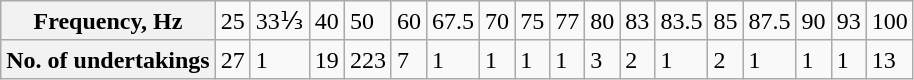<table class="wikitable">
<tr>
<th>Frequency, Hz</th>
<td>25</td>
<td>33⅓</td>
<td>40</td>
<td>50</td>
<td>60</td>
<td>67.5</td>
<td>70</td>
<td>75</td>
<td>77</td>
<td>80</td>
<td>83</td>
<td>83.5</td>
<td>85</td>
<td>87.5</td>
<td>90</td>
<td>93</td>
<td>100</td>
</tr>
<tr>
<th>No. of undertakings</th>
<td>27</td>
<td>1</td>
<td>19</td>
<td>223</td>
<td>7</td>
<td>1</td>
<td>1</td>
<td>1</td>
<td>1</td>
<td>3</td>
<td>2</td>
<td>1</td>
<td>2</td>
<td>1</td>
<td>1</td>
<td>1</td>
<td>13</td>
</tr>
</table>
